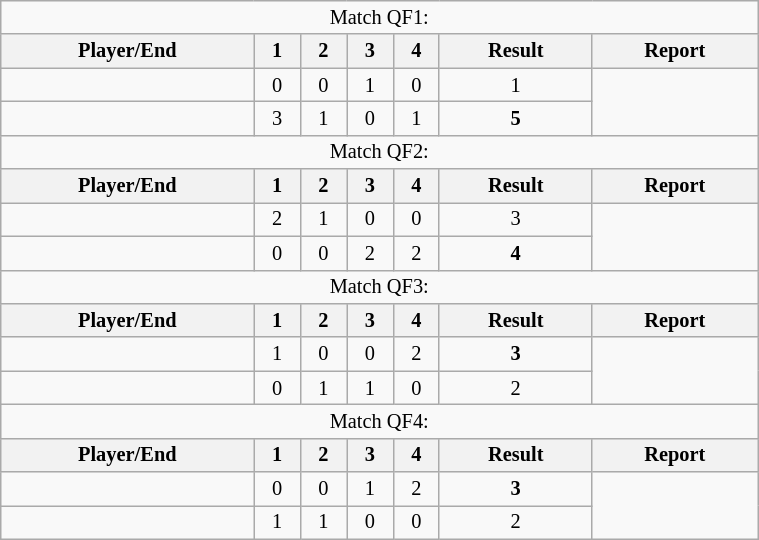<table class="wikitable" style=font-size:85%;text-align:center;width:40%>
<tr>
<td colspan="7">Match QF1:</td>
</tr>
<tr>
<th>Player/End</th>
<th>1</th>
<th>2</th>
<th>3</th>
<th>4</th>
<th>Result</th>
<th>Report</th>
</tr>
<tr>
<td align=left></td>
<td>0</td>
<td>0</td>
<td>1</td>
<td>0</td>
<td>1</td>
<td rowspan="2"></td>
</tr>
<tr>
<td align=left><strong></strong></td>
<td>3</td>
<td>1</td>
<td>0</td>
<td>1</td>
<td><strong>5</strong></td>
</tr>
<tr>
<td colspan="7">Match QF2:</td>
</tr>
<tr>
<th>Player/End</th>
<th>1</th>
<th>2</th>
<th>3</th>
<th>4</th>
<th>Result</th>
<th>Report</th>
</tr>
<tr>
<td align=left></td>
<td>2</td>
<td>1</td>
<td>0</td>
<td>0</td>
<td>3</td>
<td rowspan="2"></td>
</tr>
<tr>
<td align=left><strong></strong></td>
<td>0</td>
<td>0</td>
<td>2</td>
<td>2</td>
<td><strong>4</strong></td>
</tr>
<tr>
<td colspan="7">Match QF3:</td>
</tr>
<tr>
<th>Player/End</th>
<th>1</th>
<th>2</th>
<th>3</th>
<th>4</th>
<th>Result</th>
<th>Report</th>
</tr>
<tr>
<td align=left><strong></strong></td>
<td>1</td>
<td>0</td>
<td>0</td>
<td>2</td>
<td><strong>3</strong></td>
<td rowspan="2"></td>
</tr>
<tr>
<td align=left></td>
<td>0</td>
<td>1</td>
<td>1</td>
<td>0</td>
<td>2</td>
</tr>
<tr>
<td colspan="7">Match QF4:</td>
</tr>
<tr>
<th>Player/End</th>
<th>1</th>
<th>2</th>
<th>3</th>
<th>4</th>
<th>Result</th>
<th>Report</th>
</tr>
<tr>
<td align=left><strong></strong></td>
<td>0</td>
<td>0</td>
<td>1</td>
<td>2</td>
<td><strong>3</strong></td>
<td rowspan="2"></td>
</tr>
<tr>
<td align=left></td>
<td>1</td>
<td>1</td>
<td>0</td>
<td>0</td>
<td>2</td>
</tr>
</table>
